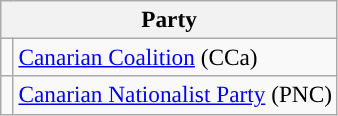<table class="wikitable" style="text-align:left; font-size:97%;">
<tr>
<th colspan="2">Party</th>
</tr>
<tr>
<td width="1"></td>
<td><a href='#'>Canarian Coalition</a> (CCa)</td>
</tr>
<tr>
<td></td>
<td><a href='#'>Canarian Nationalist Party</a> (PNC)</td>
</tr>
</table>
